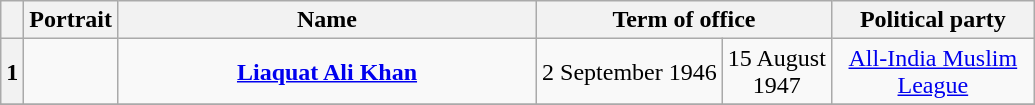<table class="wikitable" style="text-align:center">
<tr>
<th></th>
<th>Portrait</th>
<th style="width:17em">Name</th>
<th colspan="2">Term of office</th>
<th style="width:8em">Political party</th>
</tr>
<tr>
<th>1</th>
<td></td>
<td><strong><a href='#'>Liaquat Ali Khan</a></strong></td>
<td>2 September 1946</td>
<td>15 August<br>1947</td>
<td><a href='#'>All-India Muslim League</a></td>
</tr>
<tr>
</tr>
</table>
